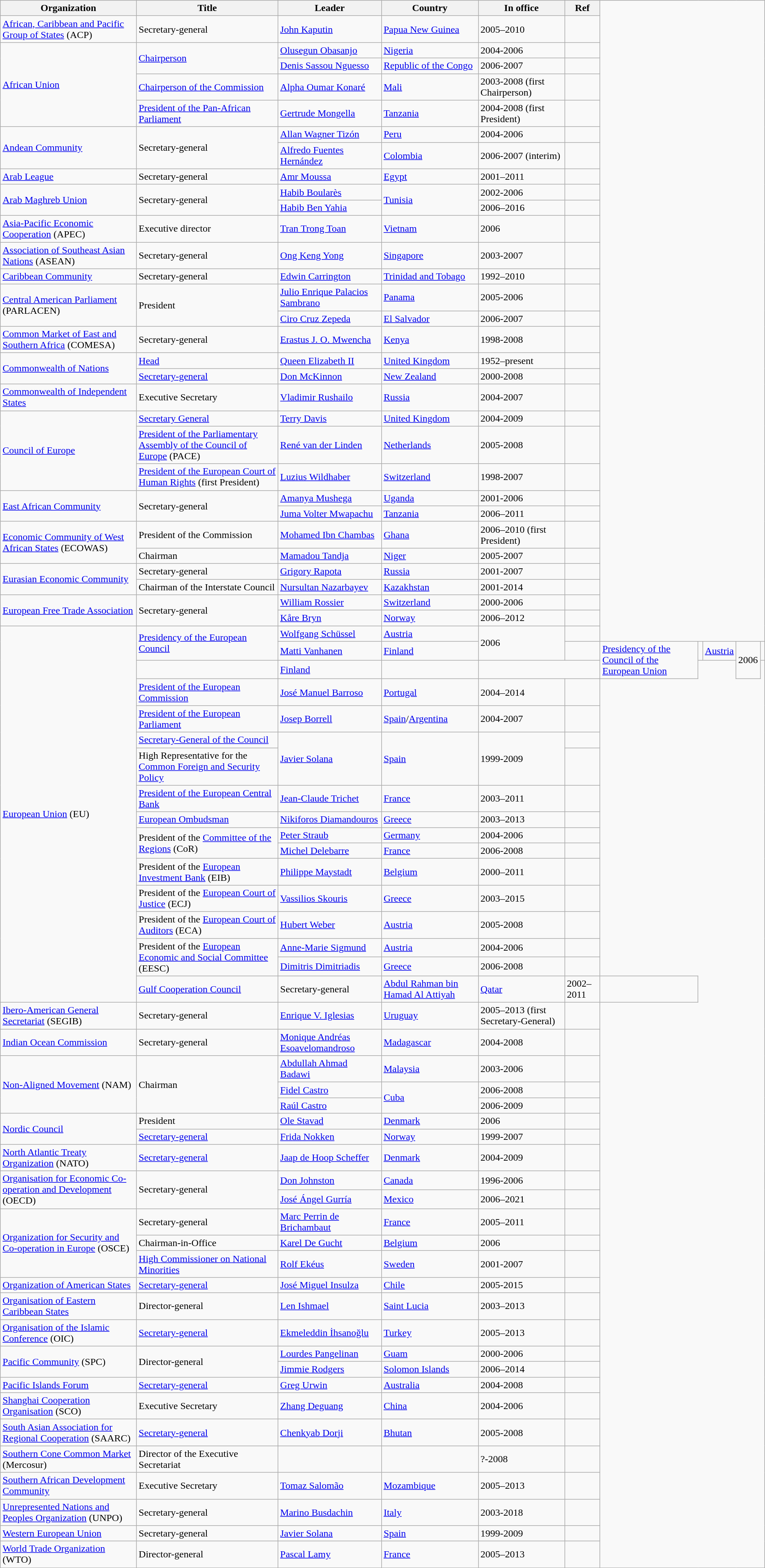<table class="wikitable unsortable">
<tr>
<th>Organization</th>
<th>Title</th>
<th>Leader</th>
<th>Country</th>
<th>In office</th>
<th>Ref</th>
</tr>
<tr>
<td><a href='#'>African, Caribbean and Pacific Group of States</a> (ACP)</td>
<td>Secretary-general</td>
<td><a href='#'>John Kaputin</a></td>
<td><a href='#'>Papua New Guinea</a></td>
<td>2005–2010</td>
<td></td>
</tr>
<tr>
<td rowspan="4"><a href='#'>African Union</a></td>
<td rowspan="2"><a href='#'>Chairperson</a></td>
<td><a href='#'>Olusegun Obasanjo</a></td>
<td><a href='#'>Nigeria</a></td>
<td>2004-2006</td>
<td></td>
</tr>
<tr>
<td><a href='#'>Denis Sassou Nguesso</a></td>
<td><a href='#'>Republic of the Congo</a></td>
<td>2006-2007</td>
<td></td>
</tr>
<tr>
<td><a href='#'>Chairperson of the Commission</a></td>
<td><a href='#'>Alpha Oumar Konaré</a></td>
<td><a href='#'>Mali</a></td>
<td>2003-2008 (first Chairperson)</td>
<td></td>
</tr>
<tr>
<td><a href='#'>President of the Pan-African Parliament</a></td>
<td><a href='#'>Gertrude Mongella</a></td>
<td><a href='#'>Tanzania</a></td>
<td>2004-2008 (first President)</td>
<td></td>
</tr>
<tr>
<td rowspan="2"><a href='#'>Andean Community</a></td>
<td rowspan="2">Secretary-general</td>
<td><a href='#'>Allan Wagner Tizón</a></td>
<td><a href='#'>Peru</a></td>
<td>2004-2006</td>
<td></td>
</tr>
<tr>
<td><a href='#'>Alfredo Fuentes Hernández</a></td>
<td><a href='#'>Colombia</a></td>
<td>2006-2007 (interim)</td>
<td></td>
</tr>
<tr>
<td><a href='#'>Arab League</a></td>
<td>Secretary-general</td>
<td><a href='#'>Amr Moussa</a></td>
<td><a href='#'>Egypt</a></td>
<td>2001–2011</td>
<td></td>
</tr>
<tr>
<td rowspan="2"><a href='#'>Arab Maghreb Union</a></td>
<td rowspan="2">Secretary-general</td>
<td><a href='#'>Habib Boularès</a></td>
<td rowspan="2"><a href='#'>Tunisia</a></td>
<td>2002-2006</td>
<td></td>
</tr>
<tr>
<td><a href='#'>Habib Ben Yahia</a></td>
<td>2006–2016</td>
<td></td>
</tr>
<tr>
<td><a href='#'>Asia-Pacific Economic Cooperation</a> (APEC)</td>
<td>Executive director</td>
<td><a href='#'>Tran Trong Toan</a></td>
<td><a href='#'>Vietnam</a></td>
<td>2006</td>
<td></td>
</tr>
<tr>
<td><a href='#'>Association of Southeast Asian Nations</a> (ASEAN)</td>
<td>Secretary-general</td>
<td><a href='#'>Ong Keng Yong</a></td>
<td><a href='#'>Singapore</a></td>
<td>2003-2007</td>
<td></td>
</tr>
<tr>
<td><a href='#'>Caribbean Community</a></td>
<td>Secretary-general</td>
<td><a href='#'>Edwin Carrington</a></td>
<td><a href='#'>Trinidad and Tobago</a></td>
<td>1992–2010</td>
<td></td>
</tr>
<tr>
<td rowspan="2"><a href='#'>Central American Parliament</a> (PARLACEN)</td>
<td rowspan="2">President</td>
<td><a href='#'>Julio Enrique Palacios Sambrano</a></td>
<td><a href='#'>Panama</a></td>
<td>2005-2006</td>
<td></td>
</tr>
<tr>
<td><a href='#'>Ciro Cruz Zepeda</a></td>
<td><a href='#'>El Salvador</a></td>
<td>2006-2007</td>
<td></td>
</tr>
<tr>
<td><a href='#'>Common Market of East and Southern Africa</a> (COMESA)</td>
<td>Secretary-general</td>
<td><a href='#'>Erastus J. O. Mwencha</a></td>
<td><a href='#'>Kenya</a></td>
<td>1998-2008</td>
<td></td>
</tr>
<tr>
<td rowspan="2"><a href='#'>Commonwealth of Nations</a></td>
<td><a href='#'>Head</a></td>
<td><a href='#'>Queen Elizabeth II</a></td>
<td><a href='#'>United Kingdom</a></td>
<td>1952–present</td>
<td></td>
</tr>
<tr>
<td><a href='#'>Secretary-general</a></td>
<td><a href='#'>Don McKinnon</a></td>
<td><a href='#'>New Zealand</a></td>
<td>2000-2008</td>
<td></td>
</tr>
<tr>
<td><a href='#'>Commonwealth of Independent States</a></td>
<td>Executive Secretary</td>
<td><a href='#'>Vladimir Rushailo</a></td>
<td><a href='#'>Russia</a></td>
<td>2004-2007</td>
<td></td>
</tr>
<tr>
<td rowspan="3"><a href='#'>Council of Europe</a></td>
<td><a href='#'>Secretary General</a></td>
<td><a href='#'>Terry Davis</a></td>
<td><a href='#'>United Kingdom</a></td>
<td>2004-2009</td>
<td></td>
</tr>
<tr>
<td><a href='#'>President of the Parliamentary Assembly of the Council of Europe</a> (PACE)</td>
<td><a href='#'>René van der Linden</a></td>
<td><a href='#'>Netherlands</a></td>
<td>2005-2008</td>
<td></td>
</tr>
<tr>
<td><a href='#'>President of the European Court of Human Rights</a> (first President)</td>
<td><a href='#'>Luzius Wildhaber</a></td>
<td><a href='#'>Switzerland</a></td>
<td>1998-2007</td>
<td></td>
</tr>
<tr>
<td rowspan="2"><a href='#'>East African Community</a></td>
<td rowspan="2">Secretary-general</td>
<td><a href='#'>Amanya Mushega</a></td>
<td><a href='#'>Uganda</a></td>
<td>2001-2006</td>
<td></td>
</tr>
<tr>
<td><a href='#'>Juma Volter Mwapachu</a></td>
<td><a href='#'>Tanzania</a></td>
<td>2006–2011</td>
<td></td>
</tr>
<tr>
<td rowspan="2"><a href='#'>Economic Community of West African States</a> (ECOWAS)</td>
<td>President of the Commission</td>
<td><a href='#'>Mohamed Ibn Chambas</a></td>
<td><a href='#'>Ghana</a></td>
<td>2006–2010 (first President)</td>
<td></td>
</tr>
<tr>
<td>Chairman</td>
<td><a href='#'>Mamadou Tandja</a></td>
<td><a href='#'>Niger</a></td>
<td>2005-2007</td>
<td></td>
</tr>
<tr>
<td rowspan="2"><a href='#'>Eurasian Economic Community</a></td>
<td>Secretary-general</td>
<td><a href='#'>Grigory Rapota</a></td>
<td><a href='#'>Russia</a></td>
<td>2001-2007</td>
<td></td>
</tr>
<tr>
<td>Chairman of the Interstate Council</td>
<td><a href='#'>Nursultan Nazarbayev</a></td>
<td><a href='#'>Kazakhstan</a></td>
<td>2001-2014</td>
<td></td>
</tr>
<tr>
<td rowspan="2"><a href='#'>European Free Trade Association</a></td>
<td rowspan="2">Secretary-general</td>
<td><a href='#'>William Rossier</a></td>
<td><a href='#'>Switzerland</a></td>
<td>2000-2006</td>
<td></td>
</tr>
<tr>
<td><a href='#'>Kåre Bryn</a></td>
<td><a href='#'>Norway</a></td>
<td>2006–2012</td>
<td></td>
</tr>
<tr>
<td rowspan="17"><a href='#'>European Union</a> (EU)</td>
<td rowspan="2"><a href='#'>Presidency of the European Council</a></td>
<td><a href='#'>Wolfgang Schüssel</a></td>
<td><a href='#'>Austria</a></td>
<td rowspan="2">2006</td>
<td></td>
</tr>
<tr>
<td><a href='#'>Matti Vanhanen</a></td>
<td><a href='#'>Finland</a></td>
<td></td>
<td rowspan="2"><a href='#'>Presidency of the Council of the European Union</a></td>
<td></td>
<td><a href='#'>Austria</a></td>
<td rowspan="2">2006</td>
<td></td>
</tr>
<tr>
<td></td>
<td><a href='#'>Finland</a></td>
<td></td>
</tr>
<tr>
<td><a href='#'>President of the European Commission</a></td>
<td><a href='#'>José Manuel Barroso</a></td>
<td><a href='#'>Portugal</a></td>
<td>2004–2014</td>
<td></td>
</tr>
<tr>
<td><a href='#'>President of the European Parliament</a></td>
<td><a href='#'>Josep Borrell</a></td>
<td><a href='#'>Spain</a>/<a href='#'>Argentina</a></td>
<td>2004-2007</td>
<td></td>
</tr>
<tr>
<td><a href='#'>Secretary-General of the Council</a></td>
<td rowspan="2"><a href='#'>Javier Solana</a></td>
<td rowspan="2"><a href='#'>Spain</a></td>
<td rowspan="2">1999-2009</td>
<td></td>
</tr>
<tr>
<td>High Representative for the <a href='#'>Common Foreign and Security Policy</a></td>
<td></td>
</tr>
<tr>
<td><a href='#'>President of the European Central Bank</a></td>
<td><a href='#'>Jean-Claude Trichet</a></td>
<td><a href='#'>France</a></td>
<td>2003–2011</td>
<td></td>
</tr>
<tr>
<td><a href='#'>European Ombudsman</a></td>
<td><a href='#'>Nikiforos Diamandouros</a></td>
<td><a href='#'>Greece</a></td>
<td>2003–2013</td>
<td></td>
</tr>
<tr>
<td rowspan="2">President of the <a href='#'>Committee of the Regions</a> (CoR)</td>
<td><a href='#'>Peter Straub</a></td>
<td><a href='#'>Germany</a></td>
<td>2004-2006</td>
<td></td>
</tr>
<tr>
<td><a href='#'>Michel Delebarre</a></td>
<td><a href='#'>France</a></td>
<td>2006-2008</td>
<td></td>
</tr>
<tr>
<td>President of the <a href='#'>European Investment Bank</a> (EIB)</td>
<td><a href='#'>Philippe Maystadt</a></td>
<td><a href='#'>Belgium</a></td>
<td>2000–2011</td>
<td></td>
</tr>
<tr>
<td>President of the <a href='#'>European Court of Justice</a> (ECJ)</td>
<td><a href='#'>Vassilios Skouris</a></td>
<td><a href='#'>Greece</a></td>
<td>2003–2015</td>
<td></td>
</tr>
<tr>
<td>President of the <a href='#'>European Court of Auditors</a> (ECA)</td>
<td><a href='#'>Hubert Weber</a></td>
<td><a href='#'>Austria</a></td>
<td>2005-2008</td>
<td></td>
</tr>
<tr>
<td rowspan="2">President of the <a href='#'>European Economic and Social Committee</a> (EESC)</td>
<td><a href='#'>Anne-Marie Sigmund</a></td>
<td><a href='#'>Austria</a></td>
<td>2004-2006</td>
<td></td>
</tr>
<tr>
<td><a href='#'>Dimitris Dimitriadis</a></td>
<td><a href='#'>Greece</a></td>
<td>2006-2008</td>
<td></td>
</tr>
<tr>
<td><a href='#'>Gulf Cooperation Council</a></td>
<td>Secretary-general</td>
<td><a href='#'>Abdul Rahman bin Hamad Al Attiyah</a></td>
<td><a href='#'>Qatar</a></td>
<td>2002–2011</td>
<td></td>
</tr>
<tr>
<td><a href='#'>Ibero-American General Secretariat</a> (SEGIB)</td>
<td>Secretary-general</td>
<td><a href='#'>Enrique V. Iglesias</a></td>
<td><a href='#'>Uruguay</a></td>
<td>2005–2013 (first Secretary-General)</td>
<td></td>
</tr>
<tr>
<td><a href='#'>Indian Ocean Commission</a></td>
<td>Secretary-general</td>
<td><a href='#'>Monique Andréas Esoavelomandroso</a></td>
<td><a href='#'>Madagascar</a></td>
<td>2004-2008</td>
<td></td>
</tr>
<tr>
<td rowspan="3"><a href='#'>Non-Aligned Movement</a> (NAM)</td>
<td rowspan="3">Chairman</td>
<td><a href='#'>Abdullah Ahmad Badawi</a></td>
<td><a href='#'>Malaysia</a></td>
<td>2003-2006</td>
<td></td>
</tr>
<tr>
<td><a href='#'>Fidel Castro</a></td>
<td rowspan="2"><a href='#'>Cuba</a></td>
<td>2006-2008</td>
<td></td>
</tr>
<tr>
<td><a href='#'>Raúl Castro</a></td>
<td>2006-2009</td>
<td></td>
</tr>
<tr>
<td rowspan="2"><a href='#'>Nordic Council</a></td>
<td>President</td>
<td><a href='#'>Ole Stavad</a></td>
<td><a href='#'>Denmark</a></td>
<td>2006</td>
<td></td>
</tr>
<tr>
<td><a href='#'>Secretary-general</a></td>
<td><a href='#'>Frida Nokken</a></td>
<td><a href='#'>Norway</a></td>
<td>1999-2007</td>
<td></td>
</tr>
<tr>
<td><a href='#'>North Atlantic Treaty Organization</a> (NATO)</td>
<td><a href='#'>Secretary-general</a></td>
<td><a href='#'>Jaap de Hoop Scheffer</a></td>
<td><a href='#'>Denmark</a></td>
<td>2004-2009</td>
<td></td>
</tr>
<tr>
<td rowspan="2"><a href='#'>Organisation for Economic Co-operation and Development</a> (OECD)</td>
<td rowspan="2">Secretary-general</td>
<td><a href='#'>Don Johnston</a></td>
<td><a href='#'>Canada</a></td>
<td>1996-2006</td>
<td></td>
</tr>
<tr>
<td><a href='#'>José Ángel Gurría</a></td>
<td><a href='#'>Mexico</a></td>
<td>2006–2021</td>
<td></td>
</tr>
<tr>
<td rowspan="3"><a href='#'>Organization for Security and Co-operation in Europe</a> (OSCE)</td>
<td>Secretary-general</td>
<td><a href='#'>Marc Perrin de Brichambaut</a></td>
<td><a href='#'>France</a></td>
<td>2005–2011</td>
<td></td>
</tr>
<tr>
<td>Chairman-in-Office</td>
<td><a href='#'>Karel De Gucht</a></td>
<td><a href='#'>Belgium</a></td>
<td>2006</td>
<td></td>
</tr>
<tr>
<td><a href='#'>High Commissioner on National Minorities</a></td>
<td><a href='#'>Rolf Ekéus</a></td>
<td><a href='#'>Sweden</a></td>
<td>2001-2007</td>
<td></td>
</tr>
<tr>
<td><a href='#'>Organization of American States</a></td>
<td><a href='#'>Secretary-general</a></td>
<td><a href='#'>José Miguel Insulza</a></td>
<td><a href='#'>Chile</a></td>
<td>2005-2015</td>
<td></td>
</tr>
<tr>
<td><a href='#'>Organisation of Eastern Caribbean States</a></td>
<td>Director-general</td>
<td><a href='#'>Len Ishmael</a></td>
<td><a href='#'>Saint Lucia</a></td>
<td>2003–2013</td>
<td></td>
</tr>
<tr>
<td><a href='#'>Organisation of the Islamic Conference</a> (OIC)</td>
<td><a href='#'>Secretary-general</a></td>
<td><a href='#'>Ekmeleddin İhsanoğlu</a></td>
<td><a href='#'>Turkey</a></td>
<td>2005–2013</td>
<td></td>
</tr>
<tr>
<td rowspan="2"><a href='#'>Pacific Community</a> (SPC)</td>
<td rowspan="2">Director-general</td>
<td><a href='#'>Lourdes Pangelinan</a></td>
<td><a href='#'>Guam</a></td>
<td>2000-2006</td>
<td></td>
</tr>
<tr>
<td><a href='#'>Jimmie Rodgers</a></td>
<td><a href='#'>Solomon Islands</a></td>
<td>2006–2014</td>
<td></td>
</tr>
<tr>
<td><a href='#'>Pacific Islands Forum</a></td>
<td><a href='#'>Secretary-general</a></td>
<td><a href='#'>Greg Urwin</a></td>
<td><a href='#'>Australia</a></td>
<td>2004-2008</td>
<td></td>
</tr>
<tr>
<td><a href='#'>Shanghai Cooperation Organisation</a> (SCO)</td>
<td>Executive Secretary</td>
<td><a href='#'>Zhang Deguang</a></td>
<td><a href='#'>China</a></td>
<td>2004-2006</td>
<td></td>
</tr>
<tr>
<td><a href='#'>South Asian Association for Regional Cooperation</a> (SAARC)</td>
<td><a href='#'>Secretary-general</a></td>
<td><a href='#'>Chenkyab Dorji</a></td>
<td><a href='#'>Bhutan</a></td>
<td>2005-2008</td>
<td></td>
</tr>
<tr>
<td><a href='#'>Southern Cone Common Market</a>  (Mercosur)</td>
<td>Director of the Executive Secretariat</td>
<td></td>
<td></td>
<td>?-2008</td>
<td></td>
</tr>
<tr>
<td><a href='#'>Southern African Development Community</a></td>
<td>Executive Secretary</td>
<td><a href='#'>Tomaz Salomão</a></td>
<td><a href='#'>Mozambique</a></td>
<td>2005–2013</td>
<td></td>
</tr>
<tr>
<td><a href='#'>Unrepresented Nations and Peoples Organization</a> (UNPO)</td>
<td>Secretary-general</td>
<td><a href='#'>Marino Busdachin</a></td>
<td><a href='#'>Italy</a></td>
<td>2003-2018</td>
<td></td>
</tr>
<tr>
<td><a href='#'>Western European Union</a></td>
<td>Secretary-general</td>
<td><a href='#'>Javier Solana</a></td>
<td><a href='#'>Spain</a></td>
<td>1999-2009</td>
<td></td>
</tr>
<tr>
<td><a href='#'>World Trade Organization</a> (WTO)</td>
<td>Director-general</td>
<td><a href='#'>Pascal Lamy</a></td>
<td><a href='#'>France</a></td>
<td>2005–2013</td>
<td></td>
</tr>
</table>
